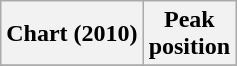<table class="wikitable plainrowheaders" style="text-align:center">
<tr>
<th scope="col">Chart (2010)</th>
<th scope="col">Peak<br> position</th>
</tr>
<tr>
</tr>
</table>
